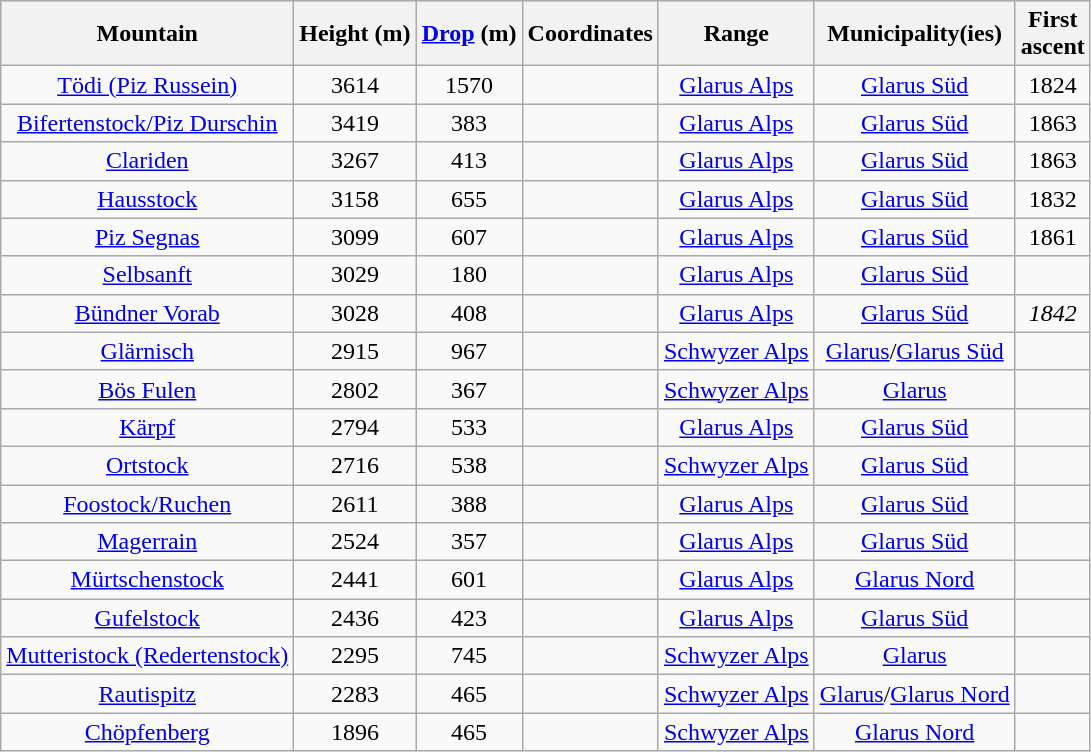<table class="wikitable sortable" style="text-align: center; background-color:#F9F9F9; font-size: 100%;">
<tr bgcolor="#dddddd">
<th>Mountain</th>
<th>Height (m) </th>
<th><a href='#'>Drop</a> (m)</th>
<th>Coordinates</th>
<th>Range</th>
<th>Municipality(ies)</th>
<th>First<br>ascent</th>
</tr>
<tr>
<td><a href='#'>Tödi (Piz Russein)</a></td>
<td>3614</td>
<td>1570</td>
<td></td>
<td><a href='#'>Glarus Alps</a></td>
<td><a href='#'>Glarus Süd</a></td>
<td>1824</td>
</tr>
<tr>
<td><a href='#'>Bifertenstock/Piz Durschin</a></td>
<td>3419</td>
<td>383</td>
<td></td>
<td><a href='#'>Glarus Alps</a></td>
<td><a href='#'>Glarus Süd</a></td>
<td>1863</td>
</tr>
<tr>
<td><a href='#'>Clariden</a></td>
<td>3267</td>
<td>413</td>
<td></td>
<td><a href='#'>Glarus Alps</a></td>
<td><a href='#'>Glarus Süd</a></td>
<td>1863</td>
</tr>
<tr>
<td><a href='#'>Hausstock</a></td>
<td>3158</td>
<td>655</td>
<td></td>
<td><a href='#'>Glarus Alps</a></td>
<td><a href='#'>Glarus Süd</a></td>
<td>1832</td>
</tr>
<tr>
<td><a href='#'>Piz Segnas</a></td>
<td>3099</td>
<td>607</td>
<td></td>
<td><a href='#'>Glarus Alps</a></td>
<td><a href='#'>Glarus Süd</a></td>
<td>1861</td>
</tr>
<tr>
<td><a href='#'>Selbsanft</a></td>
<td>3029</td>
<td>180</td>
<td></td>
<td><a href='#'>Glarus Alps</a></td>
<td><a href='#'>Glarus Süd</a></td>
<td></td>
</tr>
<tr>
<td><a href='#'>Bündner Vorab</a></td>
<td>3028</td>
<td>408</td>
<td></td>
<td><a href='#'>Glarus Alps</a></td>
<td><a href='#'>Glarus Süd</a></td>
<td><em>1842</em></td>
</tr>
<tr>
<td><a href='#'>Glärnisch</a></td>
<td>2915</td>
<td>967</td>
<td></td>
<td><a href='#'>Schwyzer Alps</a></td>
<td><a href='#'>Glarus</a>/<a href='#'>Glarus Süd</a></td>
<td></td>
</tr>
<tr>
<td><a href='#'>Bös Fulen</a></td>
<td>2802</td>
<td>367</td>
<td></td>
<td><a href='#'>Schwyzer Alps</a></td>
<td><a href='#'>Glarus</a></td>
<td></td>
</tr>
<tr>
<td><a href='#'>Kärpf</a></td>
<td>2794</td>
<td>533</td>
<td></td>
<td><a href='#'>Glarus Alps</a></td>
<td><a href='#'>Glarus Süd</a></td>
<td></td>
</tr>
<tr>
<td><a href='#'>Ortstock</a></td>
<td>2716</td>
<td>538</td>
<td></td>
<td><a href='#'>Schwyzer Alps</a></td>
<td><a href='#'>Glarus Süd</a></td>
<td></td>
</tr>
<tr>
<td><a href='#'>Foostock/Ruchen</a></td>
<td>2611</td>
<td>388</td>
<td></td>
<td><a href='#'>Glarus Alps</a></td>
<td><a href='#'>Glarus Süd</a></td>
<td></td>
</tr>
<tr>
<td><a href='#'>Magerrain</a></td>
<td>2524</td>
<td>357</td>
<td></td>
<td><a href='#'>Glarus Alps</a></td>
<td><a href='#'>Glarus Süd</a></td>
<td></td>
</tr>
<tr>
<td><a href='#'>Mürtschenstock</a></td>
<td>2441</td>
<td>601</td>
<td></td>
<td><a href='#'>Glarus Alps</a></td>
<td><a href='#'>Glarus Nord</a></td>
<td></td>
</tr>
<tr>
<td><a href='#'>Gufelstock</a></td>
<td>2436</td>
<td>423</td>
<td></td>
<td><a href='#'>Glarus Alps</a></td>
<td><a href='#'>Glarus Süd</a></td>
<td></td>
</tr>
<tr>
<td><a href='#'>Mutteristock (Redertenstock)</a></td>
<td>2295</td>
<td>745</td>
<td></td>
<td><a href='#'>Schwyzer Alps</a></td>
<td><a href='#'>Glarus</a></td>
<td></td>
</tr>
<tr>
<td><a href='#'>Rautispitz</a></td>
<td>2283</td>
<td>465</td>
<td></td>
<td><a href='#'>Schwyzer Alps</a></td>
<td><a href='#'>Glarus</a>/<a href='#'>Glarus Nord</a></td>
<td></td>
</tr>
<tr>
<td><a href='#'>Chöpfenberg</a></td>
<td>1896</td>
<td>465</td>
<td></td>
<td><a href='#'>Schwyzer Alps</a></td>
<td><a href='#'>Glarus Nord</a></td>
<td></td>
</tr>
</table>
